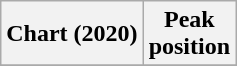<table class="wikitable plainrowheaders" style="text-align:center">
<tr>
<th scope="col">Chart (2020)</th>
<th scope="col">Peak<br>position</th>
</tr>
<tr>
</tr>
</table>
